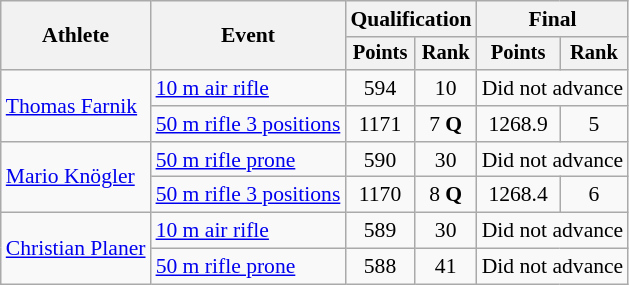<table class="wikitable" style="font-size:90%">
<tr>
<th rowspan="2">Athlete</th>
<th rowspan="2">Event</th>
<th colspan=2>Qualification</th>
<th colspan=2>Final</th>
</tr>
<tr style="font-size:95%">
<th>Points</th>
<th>Rank</th>
<th>Points</th>
<th>Rank</th>
</tr>
<tr align=center>
<td align=left rowspan=2><a href='#'>Thomas Farnik</a></td>
<td align=left><a href='#'>10 m air rifle</a></td>
<td>594</td>
<td>10</td>
<td colspan=2>Did not advance</td>
</tr>
<tr align=center>
<td align=left><a href='#'>50 m rifle 3 positions</a></td>
<td>1171</td>
<td>7 <strong>Q</strong></td>
<td>1268.9</td>
<td>5</td>
</tr>
<tr align=center>
<td align=left rowspan=2><a href='#'>Mario Knögler</a></td>
<td align=left><a href='#'>50 m rifle prone</a></td>
<td>590</td>
<td>30</td>
<td colspan=2>Did not advance</td>
</tr>
<tr align=center>
<td align=left><a href='#'>50 m rifle 3 positions</a></td>
<td>1170</td>
<td>8 <strong>Q</strong></td>
<td>1268.4</td>
<td>6</td>
</tr>
<tr align=center>
<td align=left rowspan=2><a href='#'>Christian Planer</a></td>
<td align=left><a href='#'>10 m air rifle</a></td>
<td>589</td>
<td>30</td>
<td colspan=2>Did not advance</td>
</tr>
<tr align=center>
<td align=left><a href='#'>50 m rifle prone</a></td>
<td>588</td>
<td>41</td>
<td colspan=2>Did not advance</td>
</tr>
</table>
